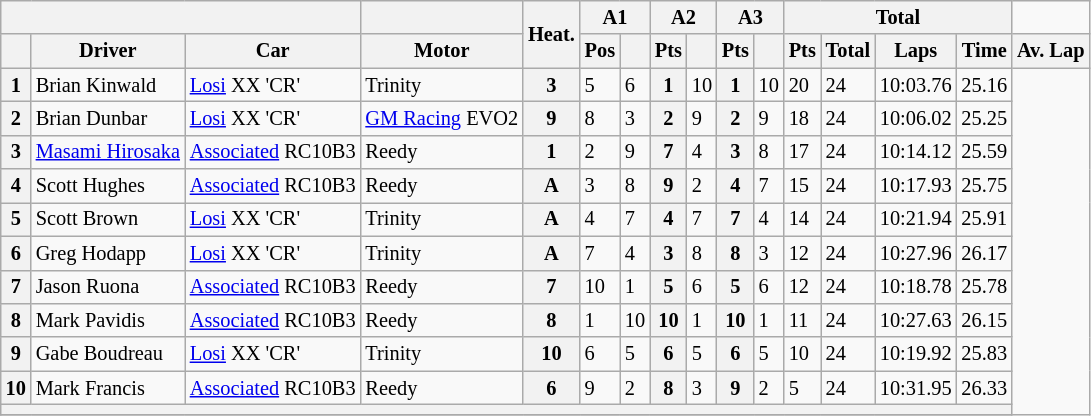<table class="wikitable" style="font-size:85%;" cellspacing="0" cellpadding="2" border="2">
<tr>
<th colspan="3"></th>
<th></th>
<th Rowspan="2">Heat.</th>
<th colspan="2" style="text-align:center;">A1</th>
<th colspan="2" style="text-align:center;">A2</th>
<th colspan="2" style="text-align:center;">A3</th>
<th colspan="4">Total</th>
</tr>
<tr>
<th style="text-align:center;"></th>
<th style="text-align:center;">Driver</th>
<th style="text-align:center;">Car</th>
<th>Motor</th>
<th style="text-align:center;">Pos</th>
<th style="text-align:center;"></th>
<th style="text-align:center;">Pts</th>
<th style="text-align:center;"></th>
<th style="text-align:center;">Pts</th>
<th style="text-align:center;"></th>
<th style="text-align:center;">Pts</th>
<th style="text-align:center;">Total</th>
<th style="text-align:center;">Laps</th>
<th style="text-align:center;">Time</th>
<th style="text-align:center;">Av. Lap</th>
</tr>
<tr>
<th>1</th>
<td> Brian Kinwald</td>
<td><a href='#'>Losi</a> XX 'CR'</td>
<td>Trinity</td>
<th>3</th>
<td>5</td>
<td>6</td>
<th>1</th>
<td>10</td>
<th>1</th>
<td>10</td>
<td>20</td>
<td>24</td>
<td>10:03.76</td>
<td>25.16</td>
</tr>
<tr>
<th>2</th>
<td> Brian Dunbar</td>
<td><a href='#'>Losi</a> XX 'CR'</td>
<td><a href='#'>GM Racing</a> EVO2</td>
<th>9</th>
<td>8</td>
<td>3</td>
<th>2</th>
<td>9</td>
<th>2</th>
<td>9</td>
<td>18</td>
<td>24</td>
<td>10:06.02</td>
<td>25.25</td>
</tr>
<tr>
<th>3</th>
<td> <a href='#'>Masami Hirosaka</a></td>
<td><a href='#'>Associated</a> RC10B3</td>
<td>Reedy</td>
<th>1</th>
<td>2</td>
<td>9</td>
<th>7</th>
<td>4</td>
<th>3</th>
<td>8</td>
<td>17</td>
<td>24</td>
<td>10:14.12</td>
<td>25.59</td>
</tr>
<tr>
<th>4</th>
<td> Scott Hughes</td>
<td><a href='#'>Associated</a> RC10B3</td>
<td>Reedy</td>
<th>A</th>
<td>3</td>
<td>8</td>
<th>9</th>
<td>2</td>
<th>4</th>
<td>7</td>
<td>15</td>
<td>24</td>
<td>10:17.93</td>
<td>25.75</td>
</tr>
<tr>
<th>5</th>
<td> Scott Brown</td>
<td><a href='#'>Losi</a> XX 'CR'</td>
<td>Trinity</td>
<th>A</th>
<td>4</td>
<td>7</td>
<th>4</th>
<td>7</td>
<th>7</th>
<td>4</td>
<td>14</td>
<td>24</td>
<td>10:21.94</td>
<td>25.91</td>
</tr>
<tr>
<th>6</th>
<td> Greg Hodapp</td>
<td><a href='#'>Losi</a> XX 'CR'</td>
<td>Trinity</td>
<th>A</th>
<td>7</td>
<td>4</td>
<th>3</th>
<td>8</td>
<th>8</th>
<td>3</td>
<td>12</td>
<td>24</td>
<td>10:27.96</td>
<td>26.17</td>
</tr>
<tr>
<th>7</th>
<td> Jason Ruona</td>
<td><a href='#'>Associated</a> RC10B3</td>
<td>Reedy</td>
<th>7</th>
<td>10</td>
<td>1</td>
<th>5</th>
<td>6</td>
<th>5</th>
<td>6</td>
<td>12</td>
<td>24</td>
<td>10:18.78</td>
<td>25.78</td>
</tr>
<tr>
<th>8</th>
<td> Mark Pavidis</td>
<td><a href='#'>Associated</a> RC10B3</td>
<td>Reedy</td>
<th>8</th>
<td>1</td>
<td>10</td>
<th>10</th>
<td>1</td>
<th>10</th>
<td>1</td>
<td>11</td>
<td>24</td>
<td>10:27.63</td>
<td>26.15</td>
</tr>
<tr>
<th>9</th>
<td> Gabe Boudreau</td>
<td><a href='#'>Losi</a> XX 'CR'</td>
<td>Trinity</td>
<th>10</th>
<td>6</td>
<td>5</td>
<th>6</th>
<td>5</td>
<th>6</th>
<td>5</td>
<td>10</td>
<td>24</td>
<td>10:19.92</td>
<td>25.83</td>
</tr>
<tr>
<th>10</th>
<td> Mark Francis</td>
<td><a href='#'>Associated</a> RC10B3</td>
<td>Reedy</td>
<th>6</th>
<td>9</td>
<td>2</td>
<th>8</th>
<td>3</td>
<th>9</th>
<td>2</td>
<td>5</td>
<td>24</td>
<td>10:31.95</td>
<td>26.33</td>
</tr>
<tr>
<th colspan="15"></th>
</tr>
<tr>
</tr>
</table>
